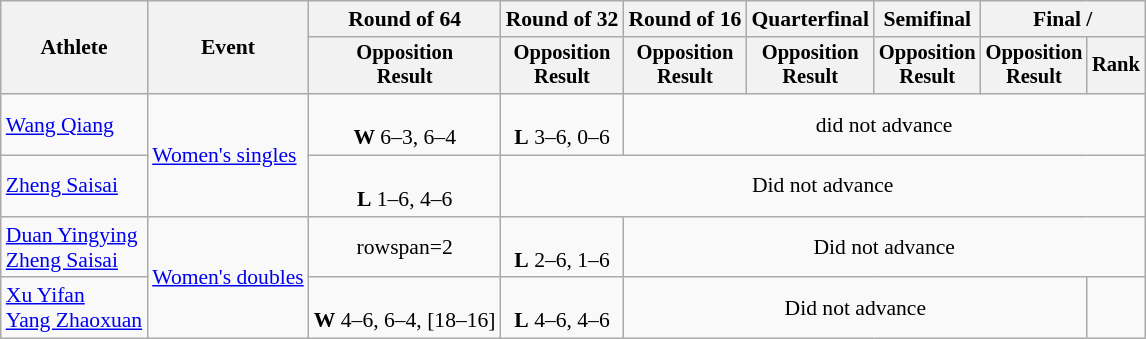<table class="wikitable" style="font-size:90%;">
<tr>
<th rowspan=2>Athlete</th>
<th rowspan=2>Event</th>
<th>Round of 64</th>
<th>Round of 32</th>
<th>Round of 16</th>
<th>Quarterfinal</th>
<th>Semifinal</th>
<th colspan=2>Final / </th>
</tr>
<tr style="font-size:95%">
<th>Opposition<br>Result</th>
<th>Opposition<br>Result</th>
<th>Opposition<br>Result</th>
<th>Opposition<br>Result</th>
<th>Opposition<br>Result</th>
<th>Opposition<br>Result</th>
<th>Rank</th>
</tr>
<tr align=center>
<td align=left><a href='#'>Wang Qiang</a></td>
<td align=left rowspan=2><a href='#'>Women's singles</a></td>
<td><br> <strong>W</strong> 6–3, 6–4</td>
<td><br> <strong>L</strong> 3–6, 0–6</td>
<td colspan=5>did not advance</td>
</tr>
<tr align=center>
<td align=left><a href='#'>Zheng Saisai</a></td>
<td><br><strong>L</strong> 1–6, 4–6</td>
<td colspan=6>Did not advance</td>
</tr>
<tr align=center>
<td align=left><a href='#'>Duan Yingying</a><br><a href='#'>Zheng Saisai</a></td>
<td align=left rowspan=2><a href='#'>Women's doubles</a></td>
<td>rowspan=2 </td>
<td><br><strong>L</strong> 2–6, 1–6</td>
<td colspan=5>Did not advance</td>
</tr>
<tr align=center>
<td align=left><a href='#'>Xu Yifan</a><br><a href='#'>Yang Zhaoxuan</a></td>
<td> <br> <strong>W</strong> 4–6, 6–4, [18–16]</td>
<td> <br> <strong>L</strong> 4–6, 4–6</td>
<td colspan=4>Did not advance</td>
</tr>
</table>
